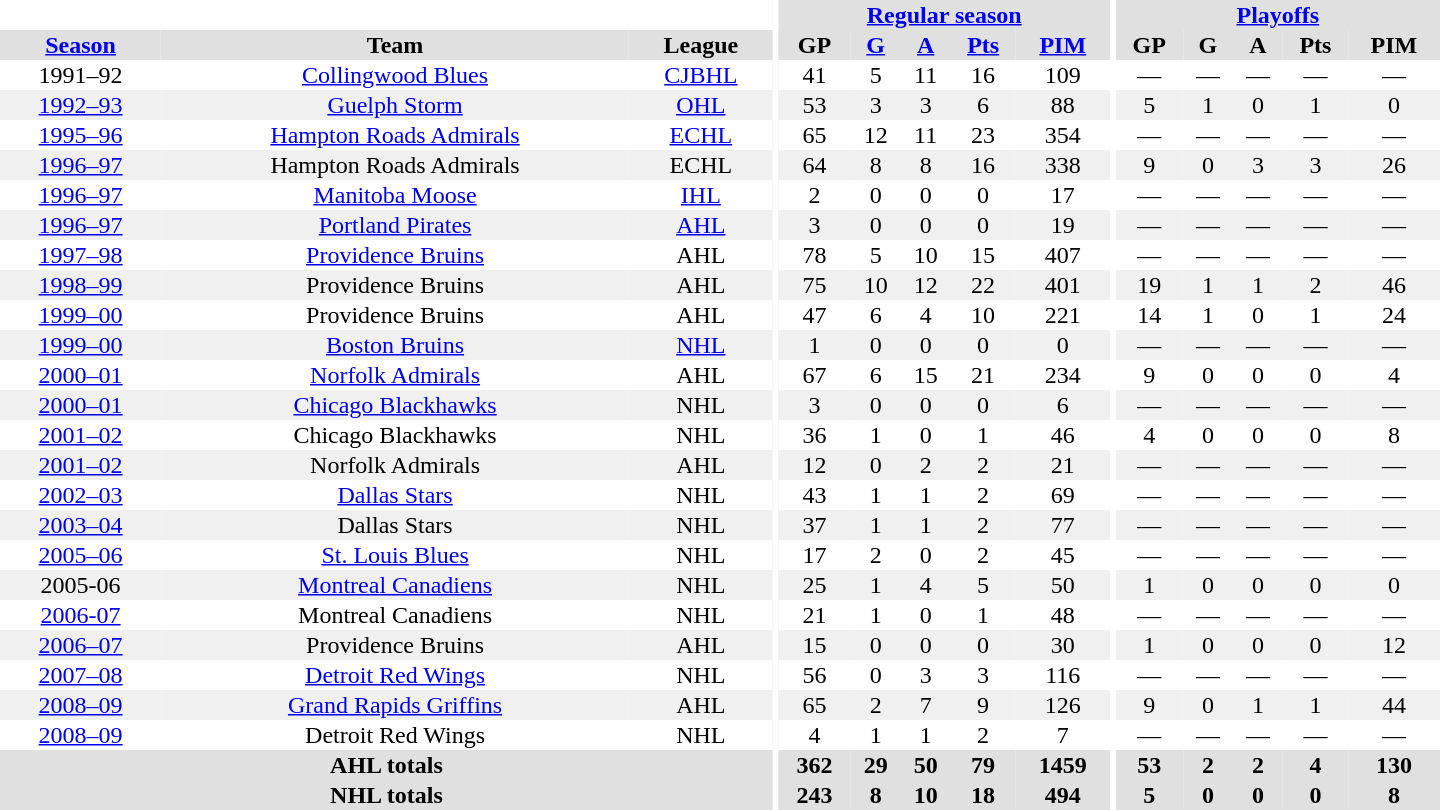<table border="0" cellpadding="1" cellspacing="0" style="text-align:center; width:60em">
<tr bgcolor="#e0e0e0">
<th colspan="3" bgcolor="#ffffff"></th>
<th rowspan="100" bgcolor="#ffffff"></th>
<th colspan="5"><a href='#'>Regular season</a></th>
<th rowspan="100" bgcolor="#ffffff"></th>
<th colspan="5"><a href='#'>Playoffs</a></th>
</tr>
<tr bgcolor="#e0e0e0">
<th><a href='#'>Season</a></th>
<th>Team</th>
<th>League</th>
<th>GP</th>
<th><a href='#'>G</a></th>
<th><a href='#'>A</a></th>
<th><a href='#'>Pts</a></th>
<th><a href='#'>PIM</a></th>
<th>GP</th>
<th>G</th>
<th>A</th>
<th>Pts</th>
<th>PIM</th>
</tr>
<tr>
<td>1991–92</td>
<td><a href='#'>Collingwood Blues</a></td>
<td><a href='#'>CJBHL</a></td>
<td>41</td>
<td>5</td>
<td>11</td>
<td>16</td>
<td>109</td>
<td>—</td>
<td>—</td>
<td>—</td>
<td>—</td>
<td>—</td>
</tr>
<tr bgcolor="#f0f0f0">
<td><a href='#'>1992–93</a></td>
<td><a href='#'>Guelph Storm</a></td>
<td><a href='#'>OHL</a></td>
<td>53</td>
<td>3</td>
<td>3</td>
<td>6</td>
<td>88</td>
<td>5</td>
<td>1</td>
<td>0</td>
<td>1</td>
<td>0</td>
</tr>
<tr>
<td><a href='#'>1995–96</a></td>
<td><a href='#'>Hampton Roads Admirals</a></td>
<td><a href='#'>ECHL</a></td>
<td>65</td>
<td>12</td>
<td>11</td>
<td>23</td>
<td>354</td>
<td>—</td>
<td>—</td>
<td>—</td>
<td>—</td>
<td>—</td>
</tr>
<tr bgcolor="#f0f0f0">
<td><a href='#'>1996–97</a></td>
<td>Hampton Roads Admirals</td>
<td>ECHL</td>
<td>64</td>
<td>8</td>
<td>8</td>
<td>16</td>
<td>338</td>
<td>9</td>
<td>0</td>
<td>3</td>
<td>3</td>
<td>26</td>
</tr>
<tr>
<td><a href='#'>1996–97</a></td>
<td><a href='#'>Manitoba Moose</a></td>
<td><a href='#'>IHL</a></td>
<td>2</td>
<td>0</td>
<td>0</td>
<td>0</td>
<td>17</td>
<td>—</td>
<td>—</td>
<td>—</td>
<td>—</td>
<td>—</td>
</tr>
<tr bgcolor="#f0f0f0">
<td><a href='#'>1996–97</a></td>
<td><a href='#'>Portland Pirates</a></td>
<td><a href='#'>AHL</a></td>
<td>3</td>
<td>0</td>
<td>0</td>
<td>0</td>
<td>19</td>
<td>—</td>
<td>—</td>
<td>—</td>
<td>—</td>
<td>—</td>
</tr>
<tr>
<td><a href='#'>1997–98</a></td>
<td><a href='#'>Providence Bruins</a></td>
<td>AHL</td>
<td>78</td>
<td>5</td>
<td>10</td>
<td>15</td>
<td>407</td>
<td>—</td>
<td>—</td>
<td>—</td>
<td>—</td>
<td>—</td>
</tr>
<tr bgcolor="#f0f0f0">
<td><a href='#'>1998–99</a></td>
<td>Providence Bruins</td>
<td>AHL</td>
<td>75</td>
<td>10</td>
<td>12</td>
<td>22</td>
<td>401</td>
<td>19</td>
<td>1</td>
<td>1</td>
<td>2</td>
<td>46</td>
</tr>
<tr>
<td><a href='#'>1999–00</a></td>
<td>Providence Bruins</td>
<td>AHL</td>
<td>47</td>
<td>6</td>
<td>4</td>
<td>10</td>
<td>221</td>
<td>14</td>
<td>1</td>
<td>0</td>
<td>1</td>
<td>24</td>
</tr>
<tr bgcolor="#f0f0f0">
<td><a href='#'>1999–00</a></td>
<td><a href='#'>Boston Bruins</a></td>
<td><a href='#'>NHL</a></td>
<td>1</td>
<td>0</td>
<td>0</td>
<td>0</td>
<td>0</td>
<td>—</td>
<td>—</td>
<td>—</td>
<td>—</td>
<td>—</td>
</tr>
<tr>
<td><a href='#'>2000–01</a></td>
<td><a href='#'>Norfolk Admirals</a></td>
<td>AHL</td>
<td>67</td>
<td>6</td>
<td>15</td>
<td>21</td>
<td>234</td>
<td>9</td>
<td>0</td>
<td>0</td>
<td>0</td>
<td>4</td>
</tr>
<tr bgcolor="#f0f0f0">
<td><a href='#'>2000–01</a></td>
<td><a href='#'>Chicago Blackhawks</a></td>
<td>NHL</td>
<td>3</td>
<td>0</td>
<td>0</td>
<td>0</td>
<td>6</td>
<td>—</td>
<td>—</td>
<td>—</td>
<td>—</td>
<td>—</td>
</tr>
<tr>
<td><a href='#'>2001–02</a></td>
<td>Chicago Blackhawks</td>
<td>NHL</td>
<td>36</td>
<td>1</td>
<td>0</td>
<td>1</td>
<td>46</td>
<td>4</td>
<td>0</td>
<td>0</td>
<td>0</td>
<td>8</td>
</tr>
<tr bgcolor="#f0f0f0">
<td><a href='#'>2001–02</a></td>
<td>Norfolk Admirals</td>
<td>AHL</td>
<td>12</td>
<td>0</td>
<td>2</td>
<td>2</td>
<td>21</td>
<td>—</td>
<td>—</td>
<td>—</td>
<td>—</td>
<td>—</td>
</tr>
<tr>
<td><a href='#'>2002–03</a></td>
<td><a href='#'>Dallas Stars</a></td>
<td>NHL</td>
<td>43</td>
<td>1</td>
<td>1</td>
<td>2</td>
<td>69</td>
<td>—</td>
<td>—</td>
<td>—</td>
<td>—</td>
<td>—</td>
</tr>
<tr bgcolor="#f0f0f0">
<td><a href='#'>2003–04</a></td>
<td>Dallas Stars</td>
<td>NHL</td>
<td>37</td>
<td>1</td>
<td>1</td>
<td>2</td>
<td>77</td>
<td>—</td>
<td>—</td>
<td>—</td>
<td>—</td>
<td>—</td>
</tr>
<tr>
<td><a href='#'>2005–06</a></td>
<td><a href='#'>St. Louis Blues</a></td>
<td>NHL</td>
<td>17</td>
<td>2</td>
<td>0</td>
<td>2</td>
<td>45</td>
<td>—</td>
<td>—</td>
<td>—</td>
<td>—</td>
<td>—</td>
</tr>
<tr bgcolor="#f0f0f0">
<td>2005-06</td>
<td><a href='#'>Montreal Canadiens</a></td>
<td>NHL</td>
<td>25</td>
<td>1</td>
<td>4</td>
<td>5</td>
<td>50</td>
<td>1</td>
<td>0</td>
<td>0</td>
<td>0</td>
<td>0</td>
</tr>
<tr>
<td><a href='#'>2006-07</a></td>
<td>Montreal Canadiens</td>
<td>NHL</td>
<td>21</td>
<td>1</td>
<td>0</td>
<td>1</td>
<td>48</td>
<td>—</td>
<td>—</td>
<td>—</td>
<td>—</td>
<td>—</td>
</tr>
<tr bgcolor="#f0f0f0">
<td><a href='#'>2006–07</a></td>
<td>Providence Bruins</td>
<td>AHL</td>
<td>15</td>
<td>0</td>
<td>0</td>
<td>0</td>
<td>30</td>
<td>1</td>
<td>0</td>
<td>0</td>
<td>0</td>
<td>12</td>
</tr>
<tr>
<td><a href='#'>2007–08</a></td>
<td><a href='#'>Detroit Red Wings</a></td>
<td>NHL</td>
<td>56</td>
<td>0</td>
<td>3</td>
<td>3</td>
<td>116</td>
<td>—</td>
<td>—</td>
<td>—</td>
<td>—</td>
<td>—</td>
</tr>
<tr bgcolor="#f0f0f0">
<td><a href='#'>2008–09</a></td>
<td><a href='#'>Grand Rapids Griffins</a></td>
<td>AHL</td>
<td>65</td>
<td>2</td>
<td>7</td>
<td>9</td>
<td>126</td>
<td>9</td>
<td>0</td>
<td>1</td>
<td>1</td>
<td>44</td>
</tr>
<tr>
<td><a href='#'>2008–09</a></td>
<td>Detroit Red Wings</td>
<td>NHL</td>
<td>4</td>
<td>1</td>
<td>1</td>
<td>2</td>
<td>7</td>
<td>—</td>
<td>—</td>
<td>—</td>
<td>—</td>
<td>—</td>
</tr>
<tr bgcolor="#e0e0e0">
<th colspan="3">AHL totals</th>
<th>362</th>
<th>29</th>
<th>50</th>
<th>79</th>
<th>1459</th>
<th>53</th>
<th>2</th>
<th>2</th>
<th>4</th>
<th>130</th>
</tr>
<tr bgcolor="#e0e0e0">
<th colspan="3">NHL totals</th>
<th>243</th>
<th>8</th>
<th>10</th>
<th>18</th>
<th>494</th>
<th>5</th>
<th>0</th>
<th>0</th>
<th>0</th>
<th>8</th>
</tr>
</table>
